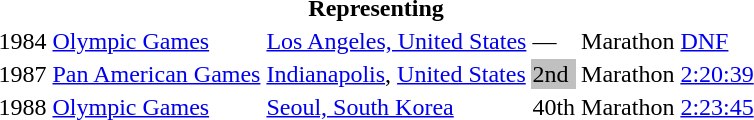<table>
<tr>
<th colspan="6">Representing </th>
</tr>
<tr>
<td>1984</td>
<td><a href='#'>Olympic Games</a></td>
<td><a href='#'>Los Angeles, United States</a></td>
<td>—</td>
<td>Marathon</td>
<td><a href='#'>DNF</a></td>
</tr>
<tr>
<td>1987</td>
<td><a href='#'>Pan American Games</a></td>
<td><a href='#'>Indianapolis</a>, <a href='#'>United States</a></td>
<td bgcolor="silver">2nd</td>
<td>Marathon</td>
<td><a href='#'>2:20:39</a></td>
</tr>
<tr>
<td>1988</td>
<td><a href='#'>Olympic Games</a></td>
<td><a href='#'>Seoul, South Korea</a></td>
<td>40th</td>
<td>Marathon</td>
<td><a href='#'>2:23:45</a></td>
</tr>
</table>
